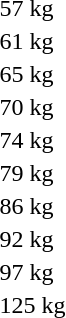<table>
<tr>
<td>57 kg</td>
<td></td>
<td></td>
<td></td>
</tr>
<tr>
<td>61 kg</td>
<td></td>
<td></td>
<td></td>
</tr>
<tr>
<td>65 kg</td>
<td></td>
<td></td>
<td></td>
</tr>
<tr>
<td>70 kg</td>
<td></td>
<td></td>
<td></td>
</tr>
<tr>
<td>74 kg</td>
<td></td>
<td></td>
<td></td>
</tr>
<tr>
<td>79 kg</td>
<td></td>
<td></td>
<td></td>
</tr>
<tr>
<td>86 kg</td>
<td></td>
<td></td>
<td></td>
</tr>
<tr>
<td>92 kg</td>
<td></td>
<td></td>
<td></td>
</tr>
<tr>
<td>97 kg</td>
<td></td>
<td></td>
<td></td>
</tr>
<tr>
<td>125 kg</td>
<td></td>
<td></td>
<td></td>
</tr>
</table>
